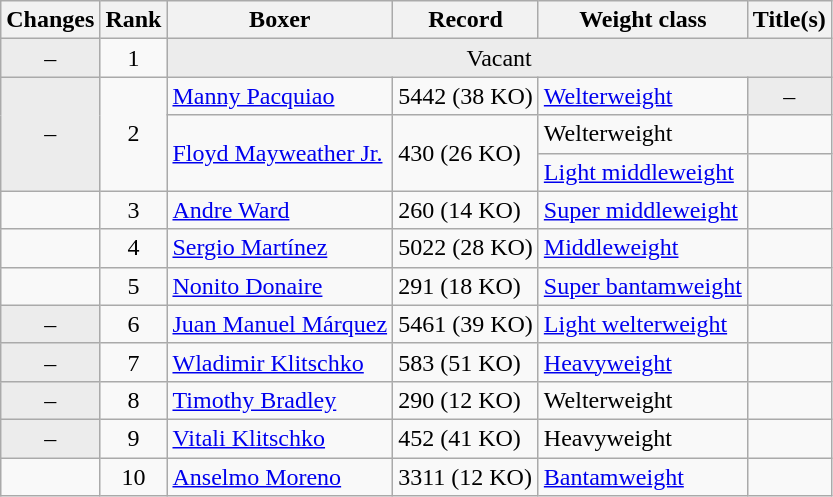<table class="wikitable ">
<tr>
<th>Changes</th>
<th>Rank</th>
<th>Boxer</th>
<th>Record</th>
<th>Weight class</th>
<th>Title(s)</th>
</tr>
<tr>
<td align=center bgcolor=#ECECEC>–</td>
<td align=center>1</td>
<td align=center bgcolor=#ECECEC colspan=4>Vacant</td>
</tr>
<tr>
<td rowspan=3 align=center bgcolor=#ECECEC>–</td>
<td rowspan=3 align=center>2</td>
<td><a href='#'>Manny Pacquiao</a></td>
<td>5442 (38 KO)</td>
<td><a href='#'>Welterweight</a></td>
<td align=center bgcolor=#ECECEC data-sort-value="Z">–</td>
</tr>
<tr>
<td rowspan=2><a href='#'>Floyd Mayweather Jr.</a></td>
<td rowspan=2>430 (26 KO)</td>
<td>Welterweight</td>
<td></td>
</tr>
<tr>
<td><a href='#'>Light middleweight</a></td>
<td></td>
</tr>
<tr>
<td align=center></td>
<td align=center>3</td>
<td><a href='#'>Andre Ward</a></td>
<td>260 (14 KO)</td>
<td><a href='#'>Super middleweight</a></td>
<td></td>
</tr>
<tr>
<td align=center></td>
<td align=center>4</td>
<td><a href='#'>Sergio Martínez</a></td>
<td>5022 (28 KO)</td>
<td><a href='#'>Middleweight</a></td>
<td></td>
</tr>
<tr>
<td align=center></td>
<td align=center>5</td>
<td><a href='#'>Nonito Donaire</a></td>
<td>291 (18 KO)</td>
<td><a href='#'>Super bantamweight</a></td>
<td></td>
</tr>
<tr>
<td align=center bgcolor=#ECECEC>–</td>
<td align=center>6</td>
<td><a href='#'>Juan Manuel Márquez</a></td>
<td>5461 (39 KO)</td>
<td><a href='#'>Light welterweight</a></td>
<td></td>
</tr>
<tr>
<td align=center bgcolor=#ECECEC>–</td>
<td align=center>7</td>
<td><a href='#'>Wladimir Klitschko</a></td>
<td>583 (51 KO)</td>
<td><a href='#'>Heavyweight</a></td>
<td></td>
</tr>
<tr>
<td align=center bgcolor=#ECECEC>–</td>
<td align=center>8</td>
<td><a href='#'>Timothy Bradley</a></td>
<td>290 (12 KO)</td>
<td>Welterweight</td>
<td></td>
</tr>
<tr>
<td align=center bgcolor=#ECECEC>–</td>
<td align=center>9</td>
<td><a href='#'>Vitali Klitschko</a></td>
<td>452 (41 KO)</td>
<td>Heavyweight</td>
<td></td>
</tr>
<tr>
<td align=center></td>
<td align=center>10</td>
<td><a href='#'>Anselmo Moreno</a></td>
<td>3311 (12 KO)</td>
<td><a href='#'>Bantamweight</a></td>
<td></td>
</tr>
</table>
